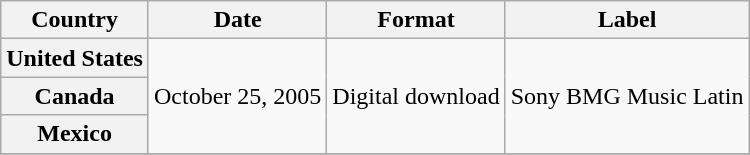<table class="wikitable plainrowheaders">
<tr>
<th scope="col">Country</th>
<th scope="col">Date</th>
<th scope="col">Format</th>
<th scope="col">Label</th>
</tr>
<tr>
<th scope="row">United States</th>
<td rowspan="3">October 25, 2005</td>
<td rowspan="3">Digital download</td>
<td rowspan="3">Sony BMG Music Latin</td>
</tr>
<tr>
<th scope="row">Canada</th>
</tr>
<tr>
<th scope="row">Mexico</th>
</tr>
<tr>
</tr>
</table>
